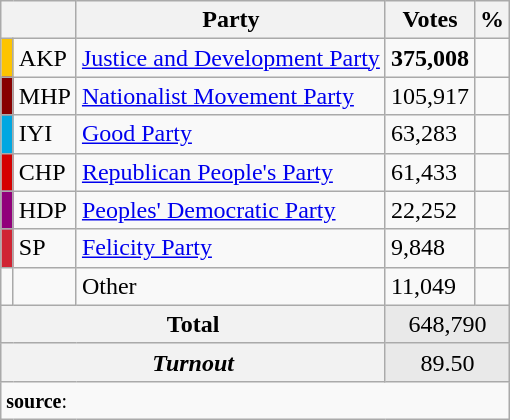<table class="wikitable">
<tr>
<th colspan="2" align="center"></th>
<th align="center">Party</th>
<th align="center">Votes</th>
<th align="center">%</th>
</tr>
<tr align="left">
<td bgcolor="#FDC400" width="1"></td>
<td>AKP</td>
<td><a href='#'>Justice and Development Party</a></td>
<td><strong>375,008</strong></td>
<td><strong></strong></td>
</tr>
<tr align="left">
<td bgcolor="#870000" width="1"></td>
<td>MHP</td>
<td><a href='#'>Nationalist Movement Party</a></td>
<td>105,917</td>
<td></td>
</tr>
<tr align="left">
<td bgcolor="#01A7E1" width="1"></td>
<td>IYI</td>
<td><a href='#'>Good Party</a></td>
<td>63,283</td>
<td></td>
</tr>
<tr align="left">
<td bgcolor="#d50000" width="1"></td>
<td>CHP</td>
<td><a href='#'>Republican People's Party</a></td>
<td>61,433</td>
<td></td>
</tr>
<tr align="left">
<td bgcolor="#91007B" width="1"></td>
<td>HDP</td>
<td><a href='#'>Peoples' Democratic Party</a></td>
<td>22,252</td>
<td></td>
</tr>
<tr align="left">
<td bgcolor="#D02433" width="1"></td>
<td>SP</td>
<td><a href='#'>Felicity Party</a></td>
<td>9,848</td>
<td></td>
</tr>
<tr align="left">
<td bgcolor="" width="1"></td>
<td></td>
<td>Other</td>
<td>11,049</td>
<td></td>
</tr>
<tr align="left" style="background-color:#E9E9E9">
<th colspan="3" align="center"><strong>Total</strong></th>
<td colspan="5" align="center">648,790</td>
</tr>
<tr align="left" style="background-color:#E9E9E9">
<th colspan="3" align="center"><em>Turnout</em></th>
<td colspan="5" align="center">89.50</td>
</tr>
<tr>
<td colspan="9" align="left"><small><strong>source</strong>: </small></td>
</tr>
</table>
